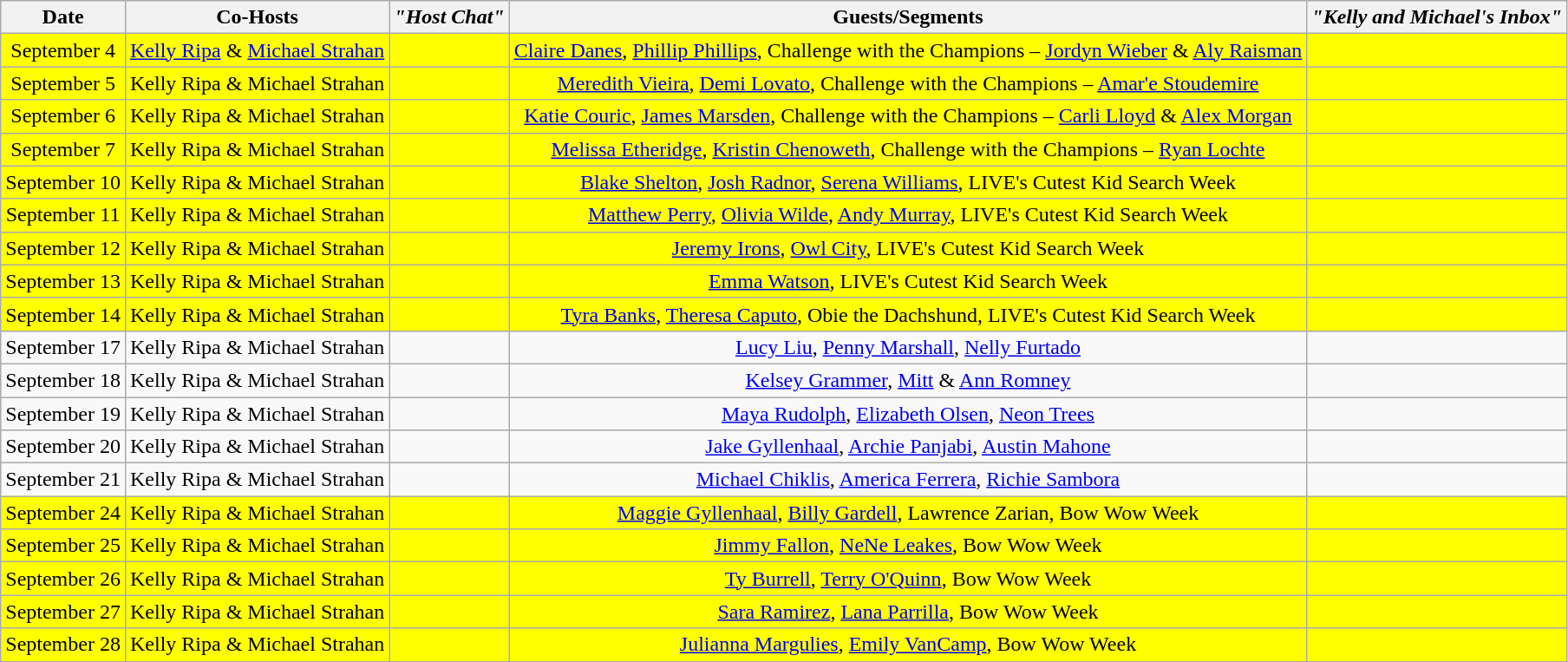<table class="wikitable sortable" style="text-align:center;">
<tr>
<th>Date</th>
<th>Co-Hosts</th>
<th><em>"Host Chat"</em></th>
<th>Guests/Segments</th>
<th><em>"Kelly and Michael's Inbox"</em></th>
</tr>
<tr style="background:yellow;">
<td>September 4</td>
<td><a href='#'>Kelly Ripa</a> & <a href='#'>Michael Strahan</a></td>
<td></td>
<td><a href='#'>Claire Danes</a>, <a href='#'>Phillip Phillips</a>, Challenge with the Champions – <a href='#'>Jordyn Wieber</a> & <a href='#'>Aly Raisman</a></td>
<td></td>
</tr>
<tr style="background:yellow;">
<td>September 5</td>
<td>Kelly Ripa & Michael Strahan</td>
<td></td>
<td><a href='#'>Meredith Vieira</a>, <a href='#'>Demi Lovato</a>, Challenge with the Champions – <a href='#'>Amar'e Stoudemire</a></td>
<td></td>
</tr>
<tr style="background:yellow;">
<td>September 6</td>
<td>Kelly Ripa & Michael Strahan</td>
<td></td>
<td><a href='#'>Katie Couric</a>, <a href='#'>James Marsden</a>, Challenge with the Champions – <a href='#'>Carli Lloyd</a> & <a href='#'>Alex Morgan</a></td>
<td></td>
</tr>
<tr style="background:yellow;">
<td>September 7</td>
<td>Kelly Ripa & Michael Strahan</td>
<td></td>
<td><a href='#'>Melissa Etheridge</a>, <a href='#'>Kristin Chenoweth</a>, Challenge with the Champions – <a href='#'>Ryan Lochte</a></td>
<td></td>
</tr>
<tr style="background:yellow;">
<td>September 10</td>
<td>Kelly Ripa & Michael Strahan</td>
<td></td>
<td><a href='#'>Blake Shelton</a>, <a href='#'>Josh Radnor</a>, <a href='#'>Serena Williams</a>, LIVE's Cutest Kid Search Week</td>
<td></td>
</tr>
<tr style="background:yellow;">
<td>September 11</td>
<td>Kelly Ripa & Michael Strahan</td>
<td></td>
<td><a href='#'>Matthew Perry</a>, <a href='#'>Olivia Wilde</a>, <a href='#'>Andy Murray</a>, LIVE's Cutest Kid Search Week</td>
<td></td>
</tr>
<tr style="background:yellow;">
<td>September 12</td>
<td>Kelly Ripa & Michael Strahan</td>
<td></td>
<td><a href='#'>Jeremy Irons</a>, <a href='#'>Owl City</a>, LIVE's Cutest Kid Search Week</td>
<td></td>
</tr>
<tr style="background:yellow;">
<td>September 13</td>
<td>Kelly Ripa & Michael Strahan</td>
<td></td>
<td><a href='#'>Emma Watson</a>, LIVE's Cutest Kid Search Week</td>
<td></td>
</tr>
<tr style="background:yellow;">
<td>September 14</td>
<td>Kelly Ripa & Michael Strahan</td>
<td></td>
<td><a href='#'>Tyra Banks</a>, <a href='#'>Theresa Caputo</a>, Obie the Dachshund, LIVE's Cutest Kid Search Week</td>
<td></td>
</tr>
<tr>
<td>September 17</td>
<td>Kelly Ripa & Michael Strahan</td>
<td></td>
<td><a href='#'>Lucy Liu</a>, <a href='#'>Penny Marshall</a>, <a href='#'>Nelly Furtado</a></td>
<td></td>
</tr>
<tr>
<td>September 18</td>
<td>Kelly Ripa & Michael Strahan</td>
<td></td>
<td><a href='#'>Kelsey Grammer</a>, <a href='#'>Mitt</a> & <a href='#'>Ann Romney</a></td>
<td></td>
</tr>
<tr>
<td>September 19</td>
<td>Kelly Ripa & Michael Strahan</td>
<td></td>
<td><a href='#'>Maya Rudolph</a>, <a href='#'>Elizabeth Olsen</a>, <a href='#'>Neon Trees</a></td>
<td></td>
</tr>
<tr>
<td>September 20</td>
<td>Kelly Ripa & Michael Strahan</td>
<td></td>
<td><a href='#'>Jake Gyllenhaal</a>, <a href='#'>Archie Panjabi</a>, <a href='#'>Austin Mahone</a></td>
<td></td>
</tr>
<tr>
<td>September 21</td>
<td>Kelly Ripa & Michael Strahan</td>
<td></td>
<td><a href='#'>Michael Chiklis</a>, <a href='#'>America Ferrera</a>, <a href='#'>Richie Sambora</a></td>
<td></td>
</tr>
<tr style="background:yellow;">
<td>September 24</td>
<td>Kelly Ripa & Michael Strahan</td>
<td></td>
<td><a href='#'>Maggie Gyllenhaal</a>, <a href='#'>Billy Gardell</a>, Lawrence Zarian, Bow Wow Week</td>
<td></td>
</tr>
<tr style="background:yellow;">
<td>September 25</td>
<td>Kelly Ripa & Michael Strahan</td>
<td></td>
<td><a href='#'>Jimmy Fallon</a>, <a href='#'>NeNe Leakes</a>, Bow Wow Week</td>
<td></td>
</tr>
<tr style="background:yellow;">
<td>September 26</td>
<td>Kelly Ripa & Michael Strahan</td>
<td></td>
<td><a href='#'>Ty Burrell</a>, <a href='#'>Terry O'Quinn</a>, Bow Wow Week</td>
<td></td>
</tr>
<tr style="background:yellow;">
<td>September 27</td>
<td>Kelly Ripa & Michael Strahan</td>
<td></td>
<td><a href='#'>Sara Ramirez</a>, <a href='#'>Lana Parrilla</a>, Bow Wow Week</td>
<td></td>
</tr>
<tr style="background:yellow;">
<td>September 28</td>
<td>Kelly Ripa & Michael Strahan</td>
<td></td>
<td><a href='#'>Julianna Margulies</a>, <a href='#'>Emily VanCamp</a>, Bow Wow Week</td>
<td></td>
</tr>
</table>
